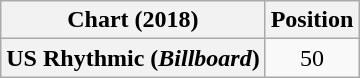<table class="wikitable plainrowheaders" style="text-align:center;">
<tr>
<th scope="col">Chart (2018)</th>
<th scope="col">Position</th>
</tr>
<tr>
<th scope="row">US Rhythmic (<em>Billboard</em>)</th>
<td>50</td>
</tr>
</table>
